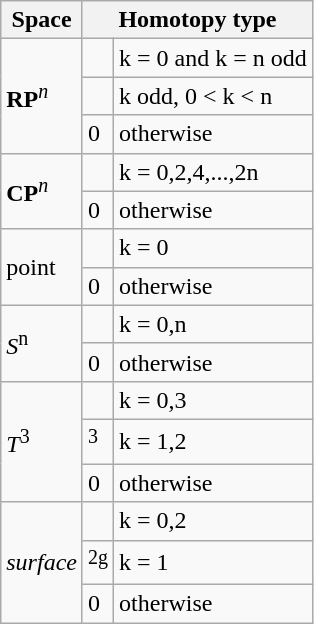<table class="wikitable">
<tr>
<th>Space</th>
<th colspan="2">Homotopy type</th>
</tr>
<tr>
<td rowspan="3"><strong>RP</strong><sup><em>n</em></sup></td>
<td></td>
<td>k = 0 and k = n odd</td>
</tr>
<tr>
<td></td>
<td>k odd, 0 < k < n</td>
</tr>
<tr>
<td>0</td>
<td>otherwise</td>
</tr>
<tr>
<td rowspan="2"><strong>CP</strong><sup><em>n</em></sup></td>
<td></td>
<td>k = 0,2,4,...,2n</td>
</tr>
<tr>
<td>0</td>
<td>otherwise</td>
</tr>
<tr>
<td rowspan="2">point</td>
<td></td>
<td>k = 0</td>
</tr>
<tr>
<td>0</td>
<td>otherwise</td>
</tr>
<tr>
<td rowspan="2"><em>S</em><sup>n</sup></td>
<td></td>
<td>k = 0,n</td>
</tr>
<tr>
<td>0</td>
<td>otherwise</td>
</tr>
<tr>
<td rowspan="3"><em>T</em><sup>3</sup></td>
<td></td>
<td>k = 0,3</td>
</tr>
<tr>
<td><sup>3</sup></td>
<td>k = 1,2</td>
</tr>
<tr>
<td>0</td>
<td>otherwise</td>
</tr>
<tr>
<td rowspan="3"><em> surface</em></td>
<td></td>
<td>k = 0,2</td>
</tr>
<tr>
<td><sup>2g</sup></td>
<td>k = 1</td>
</tr>
<tr>
<td>0</td>
<td>otherwise</td>
</tr>
</table>
